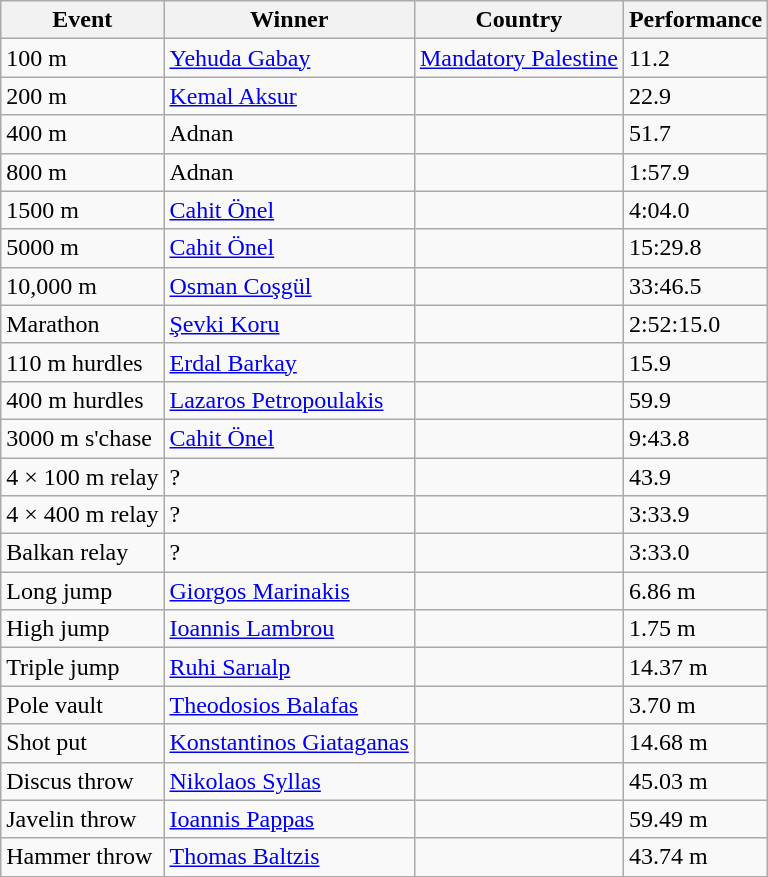<table class=wikitable>
<tr>
<th>Event</th>
<th>Winner</th>
<th>Country</th>
<th>Performance</th>
</tr>
<tr>
<td>100 m</td>
<td><a href='#'>Yehuda Gabay</a></td>
<td> <a href='#'>Mandatory Palestine</a></td>
<td>11.2</td>
</tr>
<tr>
<td>200 m</td>
<td><a href='#'>Kemal Aksur</a></td>
<td></td>
<td>22.9</td>
</tr>
<tr>
<td>400 m</td>
<td>Adnan</td>
<td></td>
<td>51.7</td>
</tr>
<tr>
<td>800 m</td>
<td>Adnan</td>
<td></td>
<td>1:57.9</td>
</tr>
<tr>
<td>1500 m</td>
<td><a href='#'>Cahit Önel</a></td>
<td></td>
<td>4:04.0</td>
</tr>
<tr>
<td>5000 m</td>
<td><a href='#'>Cahit Önel</a></td>
<td></td>
<td>15:29.8</td>
</tr>
<tr>
<td>10,000 m</td>
<td><a href='#'>Osman Coşgül</a></td>
<td></td>
<td>33:46.5</td>
</tr>
<tr>
<td>Marathon</td>
<td><a href='#'>Şevki Koru</a></td>
<td></td>
<td>2:52:15.0</td>
</tr>
<tr>
<td>110 m hurdles</td>
<td><a href='#'>Erdal Barkay</a></td>
<td></td>
<td>15.9</td>
</tr>
<tr>
<td>400 m hurdles</td>
<td><a href='#'>Lazaros Petropoulakis</a></td>
<td></td>
<td>59.9</td>
</tr>
<tr>
<td>3000 m s'chase</td>
<td><a href='#'>Cahit Önel</a></td>
<td></td>
<td>9:43.8</td>
</tr>
<tr>
<td>4 × 100 m relay</td>
<td>?</td>
<td></td>
<td>43.9</td>
</tr>
<tr>
<td>4 × 400 m relay</td>
<td>?</td>
<td></td>
<td>3:33.9</td>
</tr>
<tr>
<td>Balkan relay</td>
<td>?</td>
<td></td>
<td>3:33.0</td>
</tr>
<tr>
<td>Long jump</td>
<td><a href='#'>Giorgos Marinakis</a></td>
<td></td>
<td>6.86 m</td>
</tr>
<tr>
<td>High jump</td>
<td><a href='#'>Ioannis Lambrou</a></td>
<td></td>
<td>1.75 m</td>
</tr>
<tr>
<td>Triple jump</td>
<td><a href='#'>Ruhi Sarıalp</a></td>
<td></td>
<td>14.37 m</td>
</tr>
<tr>
<td>Pole vault</td>
<td><a href='#'>Theodosios Balafas</a></td>
<td></td>
<td>3.70 m</td>
</tr>
<tr>
<td>Shot put</td>
<td><a href='#'>Konstantinos Giataganas</a></td>
<td></td>
<td>14.68 m</td>
</tr>
<tr>
<td>Discus throw</td>
<td><a href='#'>Nikolaos Syllas</a></td>
<td></td>
<td>45.03 m</td>
</tr>
<tr>
<td>Javelin throw</td>
<td><a href='#'>Ioannis Pappas</a></td>
<td></td>
<td>59.49 m</td>
</tr>
<tr>
<td>Hammer throw</td>
<td><a href='#'>Thomas Baltzis</a></td>
<td></td>
<td>43.74 m</td>
</tr>
</table>
